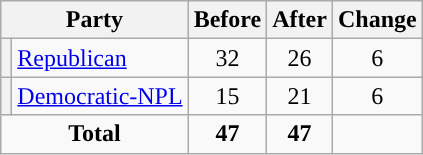<table class="wikitable" style="text-align:center;">
<tr>
<th colspan="2">Party</th>
<th>Before</th>
<th>After</th>
<th>Change</th>
</tr>
<tr>
<th style="background-color:"></th>
<td style="text-align:left;"><a href='#'>Republican</a></td>
<td>32</td>
<td>26</td>
<td> 6</td>
</tr>
<tr>
<th style="background-color:"></th>
<td style="text-align:left;"><a href='#'>Democratic-NPL</a></td>
<td>15</td>
<td>21</td>
<td> 6</td>
</tr>
<tr>
<td colspan="2"><strong>Total</strong></td>
<td><strong>47</strong></td>
<td><strong>47</strong></td>
<td></td>
</tr>
</table>
